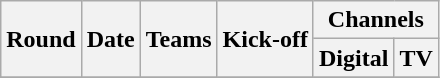<table class="wikitable">
<tr>
<th rowspan=2>Round</th>
<th rowspan=2>Date</th>
<th rowspan=2>Teams</th>
<th rowspan=2>Kick-off</th>
<th colspan=2>Channels</th>
</tr>
<tr>
<th>Digital</th>
<th>TV</th>
</tr>
<tr>
</tr>
</table>
